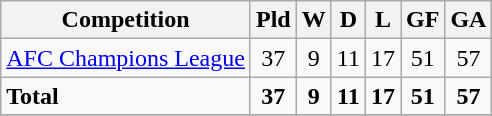<table class="wikitable">
<tr>
<th>Competition</th>
<th>Pld</th>
<th>W</th>
<th>D</th>
<th>L</th>
<th>GF</th>
<th>GA</th>
</tr>
<tr>
<td><a href='#'>AFC Champions League</a></td>
<td style="text-align:center;">37</td>
<td style="text-align:center;">9</td>
<td style="text-align:center;">11</td>
<td style="text-align:center;">17</td>
<td style="text-align:center;">51</td>
<td style="text-align:center;">57</td>
</tr>
<tr>
<td><strong>Total</strong></td>
<td style="text-align:center;"><strong>37</strong></td>
<td style="text-align:center;"><strong>9</strong></td>
<td style="text-align:center;"><strong>11</strong></td>
<td style="text-align:center;"><strong>17</strong></td>
<td style="text-align:center;"><strong>51</strong></td>
<td style="text-align:center;"><strong>57</strong></td>
</tr>
<tr>
</tr>
</table>
